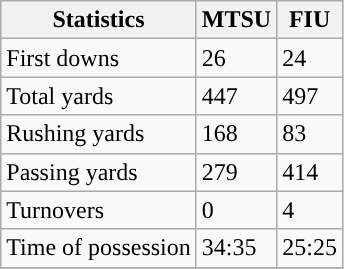<table class="wikitable">
<tr>
<th>Statistics</th>
<th>MTSU</th>
<th>FIU</th>
</tr>
<tr>
<td>First downs</td>
<td>26</td>
<td>24</td>
</tr>
<tr>
<td>Total yards</td>
<td>447</td>
<td>497</td>
</tr>
<tr>
<td>Rushing yards</td>
<td>168</td>
<td>83</td>
</tr>
<tr>
<td>Passing yards</td>
<td>279</td>
<td>414</td>
</tr>
<tr>
<td>Turnovers</td>
<td>0</td>
<td>4</td>
</tr>
<tr>
<td>Time of possession</td>
<td>34:35</td>
<td>25:25</td>
</tr>
<tr>
</tr>
</table>
